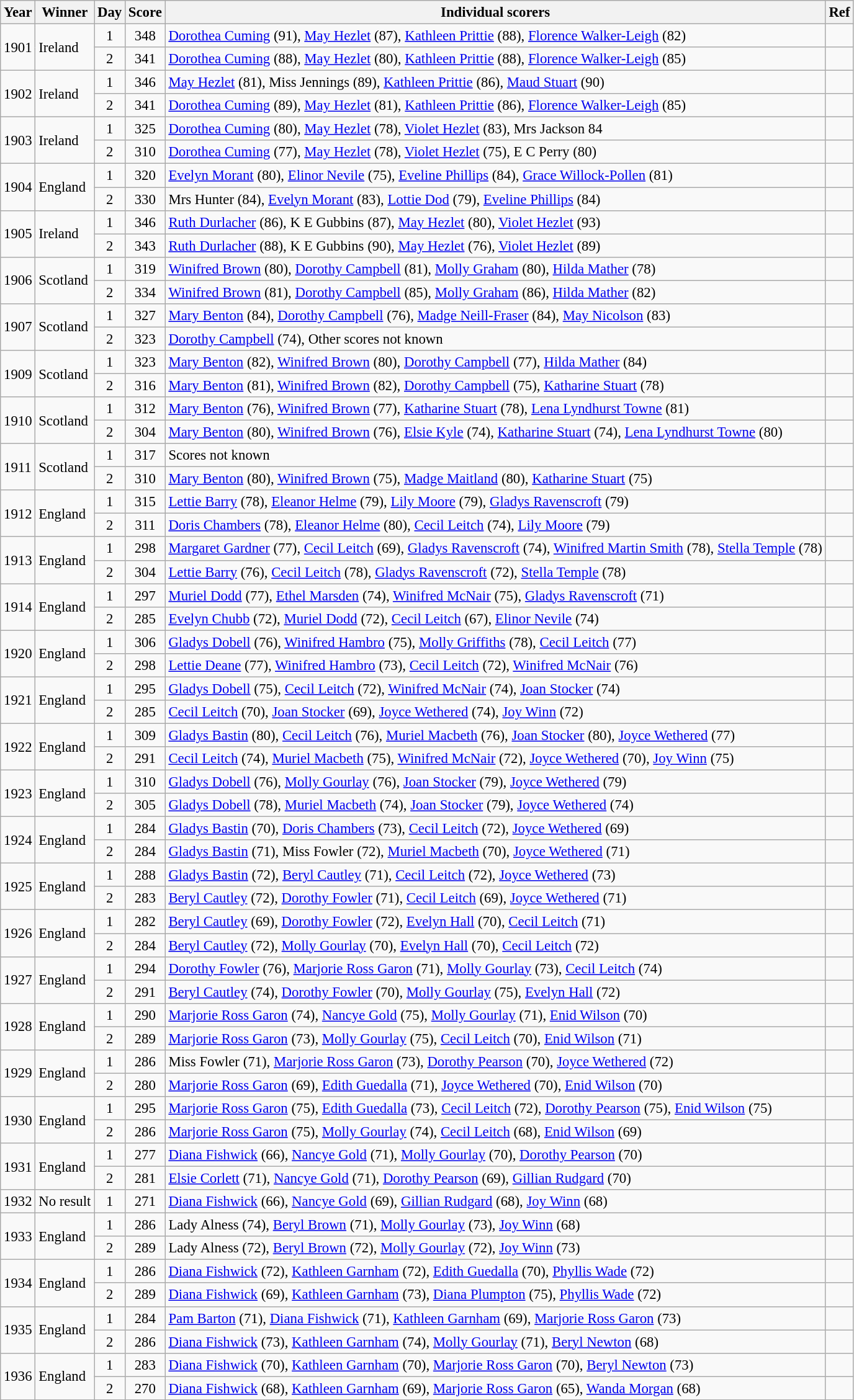<table class="wikitable sortable" style="font-size:95%;">
<tr>
<th>Year</th>
<th>Winner</th>
<th>Day</th>
<th>Score</th>
<th>Individual scorers</th>
<th>Ref</th>
</tr>
<tr>
<td rowspan=2>1901</td>
<td rowspan=2>Ireland</td>
<td align=center>1</td>
<td align=center>348</td>
<td><a href='#'>Dorothea Cuming</a> (91), <a href='#'>May Hezlet</a> (87), <a href='#'>Kathleen Prittie</a> (88), <a href='#'>Florence Walker-Leigh</a> (82)</td>
<td></td>
</tr>
<tr>
<td align=center>2</td>
<td align=center>341</td>
<td><a href='#'>Dorothea Cuming</a> (88), <a href='#'>May Hezlet</a> (80), <a href='#'>Kathleen Prittie</a> (88), <a href='#'>Florence Walker-Leigh</a> (85)</td>
<td></td>
</tr>
<tr>
<td rowspan=2>1902</td>
<td rowspan=2>Ireland</td>
<td align=center>1</td>
<td align=center>346</td>
<td><a href='#'>May Hezlet</a> (81), Miss Jennings (89), <a href='#'>Kathleen Prittie</a> (86), <a href='#'>Maud Stuart</a> (90)</td>
<td></td>
</tr>
<tr>
<td align=center>2</td>
<td align=center>341</td>
<td><a href='#'>Dorothea Cuming</a> (89), <a href='#'>May Hezlet</a> (81), <a href='#'>Kathleen Prittie</a> (86), <a href='#'>Florence Walker-Leigh</a> (85)</td>
<td></td>
</tr>
<tr>
<td rowspan=2>1903</td>
<td rowspan=2>Ireland</td>
<td align=center>1</td>
<td align=center>325</td>
<td><a href='#'>Dorothea Cuming</a> (80), <a href='#'>May Hezlet</a> (78), <a href='#'>Violet Hezlet</a> (83), Mrs Jackson 84</td>
<td></td>
</tr>
<tr>
<td align=center>2</td>
<td align=center>310</td>
<td><a href='#'>Dorothea Cuming</a> (77), <a href='#'>May Hezlet</a> (78), <a href='#'>Violet Hezlet</a> (75), E C Perry (80)</td>
<td></td>
</tr>
<tr>
<td rowspan=2>1904</td>
<td rowspan=2>England</td>
<td align=center>1</td>
<td align=center>320</td>
<td><a href='#'>Evelyn Morant</a> (80), <a href='#'>Elinor Nevile</a> (75), <a href='#'>Eveline Phillips</a> (84), <a href='#'>Grace Willock-Pollen</a> (81)</td>
<td></td>
</tr>
<tr>
<td align=center>2</td>
<td align=center>330</td>
<td>Mrs Hunter (84), <a href='#'>Evelyn Morant</a> (83), <a href='#'>Lottie Dod</a> (79), <a href='#'>Eveline Phillips</a> (84)</td>
<td></td>
</tr>
<tr>
<td rowspan=2>1905</td>
<td rowspan=2>Ireland</td>
<td align=center>1</td>
<td align=center>346</td>
<td><a href='#'>Ruth Durlacher</a> (86), K E Gubbins (87), <a href='#'>May Hezlet</a> (80), <a href='#'>Violet Hezlet</a> (93)</td>
<td></td>
</tr>
<tr>
<td align=center>2</td>
<td align=center>343</td>
<td><a href='#'>Ruth Durlacher</a> (88), K E Gubbins (90), <a href='#'>May Hezlet</a> (76), <a href='#'>Violet Hezlet</a> (89)</td>
<td></td>
</tr>
<tr>
<td rowspan=2>1906</td>
<td rowspan=2>Scotland</td>
<td align=center>1</td>
<td align=center>319</td>
<td><a href='#'>Winifred Brown</a> (80), <a href='#'>Dorothy Campbell</a> (81), <a href='#'>Molly Graham</a> (80), <a href='#'>Hilda Mather</a> (78)</td>
<td></td>
</tr>
<tr>
<td align=center>2</td>
<td align=center>334</td>
<td><a href='#'>Winifred Brown</a> (81), <a href='#'>Dorothy Campbell</a> (85), <a href='#'>Molly Graham</a> (86), <a href='#'>Hilda Mather</a> (82)</td>
<td></td>
</tr>
<tr>
<td rowspan=2>1907</td>
<td rowspan=2>Scotland</td>
<td align=center>1</td>
<td align=center>327</td>
<td><a href='#'>Mary Benton</a> (84), <a href='#'>Dorothy Campbell</a> (76), <a href='#'>Madge Neill-Fraser</a> (84), <a href='#'>May Nicolson</a> (83)</td>
<td></td>
</tr>
<tr>
<td align=center>2</td>
<td align=center>323</td>
<td><a href='#'>Dorothy Campbell</a> (74), Other scores not known</td>
<td></td>
</tr>
<tr>
<td rowspan=2>1909</td>
<td rowspan=2>Scotland</td>
<td align=center>1</td>
<td align=center>323</td>
<td><a href='#'>Mary Benton</a> (82), <a href='#'>Winifred Brown</a> (80), <a href='#'>Dorothy Campbell</a> (77), <a href='#'>Hilda Mather</a> (84)</td>
<td></td>
</tr>
<tr>
<td align=center>2</td>
<td align=center>316</td>
<td><a href='#'>Mary Benton</a> (81), <a href='#'>Winifred Brown</a> (82), <a href='#'>Dorothy Campbell</a> (75), <a href='#'>Katharine Stuart</a> (78)</td>
<td></td>
</tr>
<tr>
<td rowspan=2>1910</td>
<td rowspan=2>Scotland</td>
<td align=center>1</td>
<td align=center>312</td>
<td><a href='#'>Mary Benton</a> (76), <a href='#'>Winifred Brown</a> (77), <a href='#'>Katharine Stuart</a> (78), <a href='#'>Lena Lyndhurst Towne</a> (81)</td>
<td></td>
</tr>
<tr>
<td align=center>2</td>
<td align=center>304</td>
<td><a href='#'>Mary Benton</a> (80), <a href='#'>Winifred Brown</a> (76), <a href='#'>Elsie Kyle</a> (74), <a href='#'>Katharine Stuart</a> (74), <a href='#'>Lena Lyndhurst Towne</a> (80)</td>
<td></td>
</tr>
<tr>
<td rowspan=2>1911</td>
<td rowspan=2>Scotland</td>
<td align=center>1</td>
<td align=center>317</td>
<td>Scores not known</td>
<td></td>
</tr>
<tr>
<td align=center>2</td>
<td align=center>310</td>
<td><a href='#'>Mary Benton</a> (80), <a href='#'>Winifred Brown</a> (75), <a href='#'>Madge Maitland</a> (80), <a href='#'>Katharine Stuart</a> (75)</td>
<td></td>
</tr>
<tr>
<td rowspan=2>1912</td>
<td rowspan=2>England</td>
<td align=center>1</td>
<td align=center>315</td>
<td><a href='#'>Lettie Barry</a> (78), <a href='#'>Eleanor Helme</a> (79), <a href='#'>Lily Moore</a> (79), <a href='#'>Gladys Ravenscroft</a> (79)</td>
<td></td>
</tr>
<tr>
<td align=center>2</td>
<td align=center>311</td>
<td><a href='#'>Doris Chambers</a> (78), <a href='#'>Eleanor Helme</a> (80), <a href='#'>Cecil Leitch</a> (74), <a href='#'>Lily Moore</a> (79)</td>
<td></td>
</tr>
<tr>
<td rowspan=2>1913</td>
<td rowspan=2>England</td>
<td align=center>1</td>
<td align=center>298</td>
<td><a href='#'>Margaret Gardner</a> (77), <a href='#'>Cecil Leitch</a> (69), <a href='#'>Gladys Ravenscroft</a> (74), <a href='#'>Winifred Martin Smith</a> (78), <a href='#'>Stella Temple</a> (78)</td>
<td></td>
</tr>
<tr>
<td align=center>2</td>
<td align=center>304</td>
<td><a href='#'>Lettie Barry</a> (76), <a href='#'>Cecil Leitch</a> (78), <a href='#'>Gladys Ravenscroft</a> (72), <a href='#'>Stella Temple</a> (78)</td>
<td></td>
</tr>
<tr>
<td rowspan=2>1914</td>
<td rowspan=2>England</td>
<td align=center>1</td>
<td align=center>297</td>
<td><a href='#'>Muriel Dodd</a> (77), <a href='#'>Ethel Marsden</a> (74), <a href='#'>Winifred McNair</a> (75), <a href='#'>Gladys Ravenscroft</a> (71)</td>
<td></td>
</tr>
<tr>
<td align=center>2</td>
<td align=center>285</td>
<td><a href='#'>Evelyn Chubb</a> (72), <a href='#'>Muriel Dodd</a> (72), <a href='#'>Cecil Leitch</a> (67), <a href='#'>Elinor Nevile</a> (74)</td>
<td></td>
</tr>
<tr>
<td rowspan=2>1920</td>
<td rowspan=2>England</td>
<td align=center>1</td>
<td align=center>306</td>
<td><a href='#'>Gladys Dobell</a> (76), <a href='#'>Winifred Hambro</a> (75), <a href='#'>Molly Griffiths</a> (78), <a href='#'>Cecil Leitch</a> (77)</td>
<td></td>
</tr>
<tr>
<td align=center>2</td>
<td align=center>298</td>
<td><a href='#'>Lettie Deane</a> (77), <a href='#'>Winifred Hambro</a> (73), <a href='#'>Cecil Leitch</a> (72), <a href='#'>Winifred McNair</a> (76)</td>
<td></td>
</tr>
<tr>
<td rowspan=2>1921</td>
<td rowspan=2>England</td>
<td align=center>1</td>
<td align=center>295</td>
<td><a href='#'>Gladys Dobell</a> (75), <a href='#'>Cecil Leitch</a> (72), <a href='#'>Winifred McNair</a> (74), <a href='#'>Joan Stocker</a> (74)</td>
<td></td>
</tr>
<tr>
<td align=center>2</td>
<td align=center>285</td>
<td><a href='#'>Cecil Leitch</a> (70), <a href='#'>Joan Stocker</a> (69), <a href='#'>Joyce Wethered</a> (74), <a href='#'>Joy Winn</a> (72)</td>
<td></td>
</tr>
<tr>
<td rowspan=2>1922</td>
<td rowspan=2>England</td>
<td align=center>1</td>
<td align=center>309</td>
<td><a href='#'>Gladys Bastin</a> (80), <a href='#'>Cecil Leitch</a> (76), <a href='#'>Muriel Macbeth</a> (76), <a href='#'>Joan Stocker</a> (80), <a href='#'>Joyce Wethered</a> (77)</td>
<td></td>
</tr>
<tr>
<td align=center>2</td>
<td align=center>291</td>
<td><a href='#'>Cecil Leitch</a> (74), <a href='#'>Muriel Macbeth</a> (75), <a href='#'>Winifred McNair</a> (72), <a href='#'>Joyce Wethered</a> (70), <a href='#'>Joy Winn</a> (75)</td>
<td></td>
</tr>
<tr>
<td rowspan=2>1923</td>
<td rowspan=2>England</td>
<td align=center>1</td>
<td align=center>310</td>
<td><a href='#'>Gladys Dobell</a> (76), <a href='#'>Molly Gourlay</a> (76), <a href='#'>Joan Stocker</a> (79), <a href='#'>Joyce Wethered</a> (79)</td>
<td></td>
</tr>
<tr>
<td align=center>2</td>
<td align=center>305</td>
<td><a href='#'>Gladys Dobell</a> (78), <a href='#'>Muriel Macbeth</a> (74), <a href='#'>Joan Stocker</a> (79), <a href='#'>Joyce Wethered</a> (74)</td>
<td></td>
</tr>
<tr>
<td rowspan=2>1924</td>
<td rowspan=2>England</td>
<td align=center>1</td>
<td align=center>284</td>
<td><a href='#'>Gladys Bastin</a> (70), <a href='#'>Doris Chambers</a> (73), <a href='#'>Cecil Leitch</a> (72), <a href='#'>Joyce Wethered</a> (69)</td>
<td></td>
</tr>
<tr>
<td align=center>2</td>
<td align=center>284</td>
<td><a href='#'>Gladys Bastin</a> (71), Miss Fowler (72), <a href='#'>Muriel Macbeth</a> (70), <a href='#'>Joyce Wethered</a> (71)</td>
<td></td>
</tr>
<tr>
<td rowspan=2>1925</td>
<td rowspan=2>England</td>
<td align=center>1</td>
<td align=center>288</td>
<td><a href='#'>Gladys Bastin</a> (72), <a href='#'>Beryl Cautley</a> (71), <a href='#'>Cecil Leitch</a> (72), <a href='#'>Joyce Wethered</a> (73)</td>
<td></td>
</tr>
<tr>
<td align=center>2</td>
<td align=center>283</td>
<td><a href='#'>Beryl Cautley</a> (72), <a href='#'>Dorothy Fowler</a> (71), <a href='#'>Cecil Leitch</a> (69), <a href='#'>Joyce Wethered</a> (71)</td>
<td></td>
</tr>
<tr>
<td rowspan=2>1926</td>
<td rowspan=2>England</td>
<td align=center>1</td>
<td align=center>282</td>
<td><a href='#'>Beryl Cautley</a> (69), <a href='#'>Dorothy Fowler</a> (72), <a href='#'>Evelyn Hall</a> (70), <a href='#'>Cecil Leitch</a> (71)</td>
<td></td>
</tr>
<tr>
<td align=center>2</td>
<td align=center>284</td>
<td><a href='#'>Beryl Cautley</a> (72), <a href='#'>Molly Gourlay</a> (70), <a href='#'>Evelyn Hall</a> (70), <a href='#'>Cecil Leitch</a> (72)</td>
<td></td>
</tr>
<tr>
<td rowspan=2>1927</td>
<td rowspan=2>England</td>
<td align=center>1</td>
<td align=center>294</td>
<td><a href='#'>Dorothy Fowler</a> (76), <a href='#'>Marjorie Ross Garon</a> (71), <a href='#'>Molly Gourlay</a> (73), <a href='#'>Cecil Leitch</a> (74)</td>
<td></td>
</tr>
<tr>
<td align=center>2</td>
<td align=center>291</td>
<td><a href='#'>Beryl Cautley</a> (74), <a href='#'>Dorothy Fowler</a> (70), <a href='#'>Molly Gourlay</a> (75), <a href='#'>Evelyn Hall</a> (72)</td>
<td></td>
</tr>
<tr>
<td rowspan=2>1928</td>
<td rowspan=2>England</td>
<td align=center>1</td>
<td align=center>290</td>
<td><a href='#'>Marjorie Ross Garon</a> (74), <a href='#'>Nancye Gold</a> (75), <a href='#'>Molly Gourlay</a> (71), <a href='#'>Enid Wilson</a> (70)</td>
<td></td>
</tr>
<tr>
<td align=center>2</td>
<td align=center>289</td>
<td><a href='#'>Marjorie Ross Garon</a> (73), <a href='#'>Molly Gourlay</a> (75), <a href='#'>Cecil Leitch</a> (70), <a href='#'>Enid Wilson</a> (71)</td>
<td></td>
</tr>
<tr>
<td rowspan=2>1929</td>
<td rowspan=2>England</td>
<td align=center>1</td>
<td align=center>286</td>
<td>Miss Fowler (71), <a href='#'>Marjorie Ross Garon</a> (73), <a href='#'>Dorothy Pearson</a> (70), <a href='#'>Joyce Wethered</a> (72)</td>
<td></td>
</tr>
<tr>
<td align=center>2</td>
<td align=center>280</td>
<td><a href='#'>Marjorie Ross Garon</a> (69), <a href='#'>Edith Guedalla</a> (71), <a href='#'>Joyce Wethered</a> (70), <a href='#'>Enid Wilson</a> (70)</td>
<td></td>
</tr>
<tr>
<td rowspan=2>1930</td>
<td rowspan=2>England</td>
<td align=center>1</td>
<td align=center>295</td>
<td><a href='#'>Marjorie Ross Garon</a> (75), <a href='#'>Edith Guedalla</a> (73), <a href='#'>Cecil Leitch</a> (72), <a href='#'>Dorothy Pearson</a> (75), <a href='#'>Enid Wilson</a> (75)</td>
<td></td>
</tr>
<tr>
<td align=center>2</td>
<td align=center>286</td>
<td><a href='#'>Marjorie Ross Garon</a> (75), <a href='#'>Molly Gourlay</a> (74), <a href='#'>Cecil Leitch</a> (68), <a href='#'>Enid Wilson</a> (69)</td>
<td></td>
</tr>
<tr>
<td rowspan=2>1931</td>
<td rowspan=2>England</td>
<td align=center>1</td>
<td align=center>277</td>
<td><a href='#'>Diana Fishwick</a> (66), <a href='#'>Nancye Gold</a> (71), <a href='#'>Molly Gourlay</a> (70), <a href='#'>Dorothy Pearson</a> (70)</td>
<td></td>
</tr>
<tr>
<td align=center>2</td>
<td align=center>281</td>
<td><a href='#'>Elsie Corlett</a> (71), <a href='#'>Nancye Gold</a> (71), <a href='#'>Dorothy Pearson</a> (69), <a href='#'>Gillian Rudgard</a> (70)</td>
<td></td>
</tr>
<tr>
<td rowspan=1>1932</td>
<td rowspan=1>No result</td>
<td align=center>1</td>
<td align=center>271</td>
<td><a href='#'>Diana Fishwick</a> (66), <a href='#'>Nancye Gold</a> (69), <a href='#'>Gillian Rudgard</a> (68), <a href='#'>Joy Winn</a> (68)</td>
<td></td>
</tr>
<tr>
<td rowspan=2>1933</td>
<td rowspan=2>England</td>
<td align=center>1</td>
<td align=center>286</td>
<td>Lady Alness (74), <a href='#'>Beryl Brown</a> (71), <a href='#'>Molly Gourlay</a> (73), <a href='#'>Joy Winn</a> (68)</td>
<td></td>
</tr>
<tr>
<td align=center>2</td>
<td align=center>289</td>
<td>Lady Alness (72), <a href='#'>Beryl Brown</a> (72), <a href='#'>Molly Gourlay</a> (72), <a href='#'>Joy Winn</a> (73)</td>
<td></td>
</tr>
<tr>
<td rowspan=2>1934</td>
<td rowspan=2>England</td>
<td align=center>1</td>
<td align=center>286</td>
<td><a href='#'>Diana Fishwick</a> (72), <a href='#'>Kathleen Garnham</a> (72), <a href='#'>Edith Guedalla</a> (70), <a href='#'>Phyllis Wade</a> (72)</td>
<td></td>
</tr>
<tr>
<td align=center>2</td>
<td align=center>289</td>
<td><a href='#'>Diana Fishwick</a> (69), <a href='#'>Kathleen Garnham</a> (73), <a href='#'>Diana Plumpton</a> (75), <a href='#'>Phyllis Wade</a> (72)</td>
<td></td>
</tr>
<tr>
<td rowspan=2>1935</td>
<td rowspan=2>England</td>
<td align=center>1</td>
<td align=center>284</td>
<td><a href='#'>Pam Barton</a> (71), <a href='#'>Diana Fishwick</a> (71), <a href='#'>Kathleen Garnham</a> (69), <a href='#'>Marjorie Ross Garon</a> (73)</td>
<td></td>
</tr>
<tr>
<td align=center>2</td>
<td align=center>286</td>
<td><a href='#'>Diana Fishwick</a> (73), <a href='#'>Kathleen Garnham</a> (74), <a href='#'>Molly Gourlay</a> (71), <a href='#'>Beryl Newton</a> (68)</td>
<td></td>
</tr>
<tr>
<td rowspan=2>1936</td>
<td rowspan=2>England</td>
<td align=center>1</td>
<td align=center>283</td>
<td><a href='#'>Diana Fishwick</a> (70), <a href='#'>Kathleen Garnham</a> (70), <a href='#'>Marjorie Ross Garon</a> (70), <a href='#'>Beryl Newton</a> (73)</td>
<td></td>
</tr>
<tr>
<td align=center>2</td>
<td align=center>270</td>
<td><a href='#'>Diana Fishwick</a> (68), <a href='#'>Kathleen Garnham</a> (69), <a href='#'>Marjorie Ross Garon</a> (65), <a href='#'>Wanda Morgan</a> (68)</td>
<td></td>
</tr>
</table>
